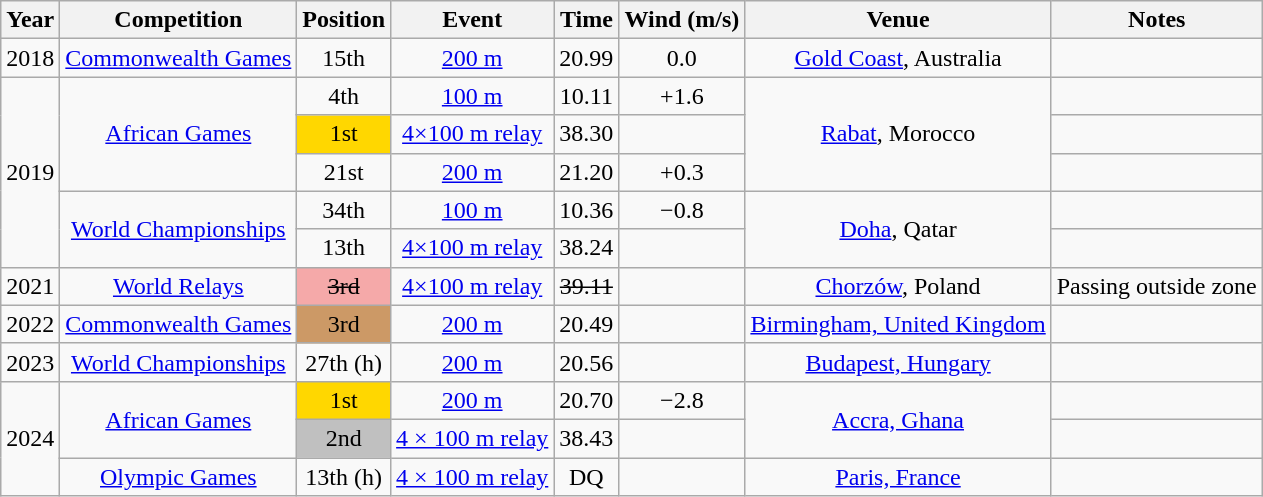<table class="wikitable sortable" style=text-align:center>
<tr>
<th>Year</th>
<th>Competition</th>
<th>Position</th>
<th>Event</th>
<th>Time</th>
<th>Wind (m/s)</th>
<th>Venue</th>
<th>Notes</th>
</tr>
<tr>
<td>2018</td>
<td><a href='#'>Commonwealth Games</a></td>
<td>15th</td>
<td><a href='#'>200 m</a></td>
<td>20.99</td>
<td>0.0</td>
<td><a href='#'>Gold Coast</a>, Australia</td>
<td></td>
</tr>
<tr>
<td rowspan=5>2019</td>
<td rowspan=3><a href='#'>African Games</a></td>
<td>4th</td>
<td><a href='#'>100 m</a></td>
<td>10.11</td>
<td>+1.6</td>
<td rowspan=3><a href='#'>Rabat</a>, Morocco</td>
<td></td>
</tr>
<tr>
<td bgcolor=gold>1st</td>
<td data-sort-value="400 relay"><a href='#'>4×100 m relay</a></td>
<td>38.30</td>
<td></td>
<td></td>
</tr>
<tr>
<td>21st</td>
<td><a href='#'>200 m</a></td>
<td>21.20</td>
<td>+0.3</td>
<td></td>
</tr>
<tr>
<td rowspan=2><a href='#'>World Championships</a></td>
<td>34th</td>
<td><a href='#'>100 m</a></td>
<td>10.36</td>
<td>−0.8</td>
<td rowspan=2><a href='#'>Doha</a>, Qatar</td>
<td></td>
</tr>
<tr>
<td>13th</td>
<td data-sort-value="400 relay"><a href='#'>4×100 m relay</a></td>
<td>38.24</td>
<td></td>
<td></td>
</tr>
<tr>
<td>2021</td>
<td><a href='#'>World Relays</a></td>
<td data-sort-value=DQ bgcolor=f5a9a9><s>3rd</s> </td>
<td data-sort-value="400 relay"><a href='#'>4×100 m relay</a></td>
<td data-sort-value=999.99><s>39.11</s></td>
<td></td>
<td><a href='#'>Chorzów</a>, Poland</td>
<td>Passing outside zone</td>
</tr>
<tr>
<td>2022</td>
<td><a href='#'>Commonwealth Games</a></td>
<td bgcolor=cc9966>3rd</td>
<td><a href='#'>200 m</a></td>
<td>20.49</td>
<td></td>
<td><a href='#'>Birmingham, United Kingdom</a></td>
<td></td>
</tr>
<tr>
<td>2023</td>
<td><a href='#'>World Championships</a></td>
<td>27th (h)</td>
<td><a href='#'>200 m</a></td>
<td>20.56</td>
<td></td>
<td><a href='#'>Budapest, Hungary</a></td>
<td></td>
</tr>
<tr>
<td rowspan=3>2024</td>
<td rowspan=2><a href='#'>African Games</a></td>
<td bgcolor=gold>1st</td>
<td><a href='#'>200 m</a></td>
<td>20.70</td>
<td>−2.8</td>
<td rowspan=2><a href='#'>Accra, Ghana</a></td>
<td></td>
</tr>
<tr>
<td bgcolor=silver>2nd</td>
<td><a href='#'>4 × 100 m relay</a></td>
<td>38.43</td>
<td></td>
<td></td>
</tr>
<tr>
<td><a href='#'>Olympic Games</a></td>
<td>13th (h)</td>
<td><a href='#'>4 × 100 m relay</a></td>
<td>DQ</td>
<td></td>
<td><a href='#'>Paris, France</a></td>
<td></td>
</tr>
</table>
